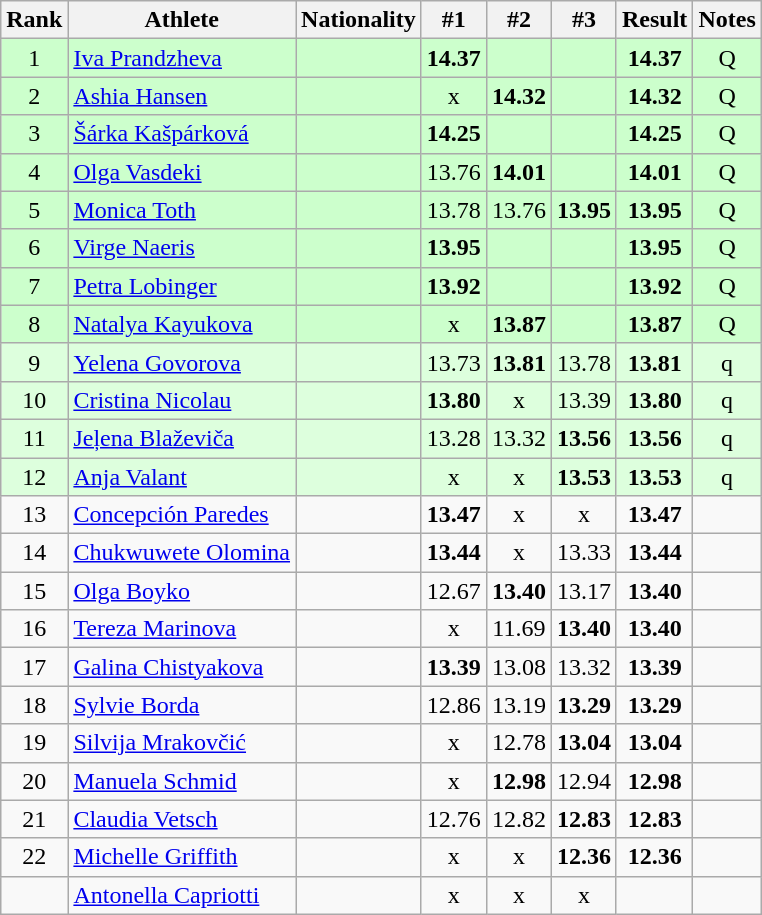<table class="wikitable sortable" style="text-align:center">
<tr>
<th>Rank</th>
<th>Athlete</th>
<th>Nationality</th>
<th>#1</th>
<th>#2</th>
<th>#3</th>
<th>Result</th>
<th>Notes</th>
</tr>
<tr bgcolor=ccffcc>
<td>1</td>
<td align="left"><a href='#'>Iva Prandzheva</a></td>
<td align=left></td>
<td><strong>14.37</strong></td>
<td></td>
<td></td>
<td><strong>14.37</strong></td>
<td>Q</td>
</tr>
<tr bgcolor=ccffcc>
<td>2</td>
<td align="left"><a href='#'>Ashia Hansen</a></td>
<td align=left></td>
<td>x</td>
<td><strong>14.32</strong></td>
<td></td>
<td><strong>14.32</strong></td>
<td>Q</td>
</tr>
<tr bgcolor=ccffcc>
<td>3</td>
<td align="left"><a href='#'>Šárka Kašpárková</a></td>
<td align=left></td>
<td><strong>14.25</strong></td>
<td></td>
<td></td>
<td><strong>14.25</strong></td>
<td>Q</td>
</tr>
<tr bgcolor=ccffcc>
<td>4</td>
<td align="left"><a href='#'>Olga Vasdeki</a></td>
<td align=left></td>
<td>13.76</td>
<td><strong>14.01</strong></td>
<td></td>
<td><strong>14.01</strong></td>
<td>Q</td>
</tr>
<tr bgcolor=ccffcc>
<td>5</td>
<td align="left"><a href='#'>Monica Toth</a></td>
<td align=left></td>
<td>13.78</td>
<td>13.76</td>
<td><strong>13.95</strong></td>
<td><strong>13.95</strong></td>
<td>Q</td>
</tr>
<tr bgcolor=ccffcc>
<td>6</td>
<td align="left"><a href='#'>Virge Naeris</a></td>
<td align=left></td>
<td><strong>13.95</strong></td>
<td></td>
<td></td>
<td><strong>13.95</strong></td>
<td>Q</td>
</tr>
<tr bgcolor=ccffcc>
<td>7</td>
<td align="left"><a href='#'>Petra Lobinger</a></td>
<td align=left></td>
<td><strong>13.92</strong></td>
<td></td>
<td></td>
<td><strong>13.92</strong></td>
<td>Q</td>
</tr>
<tr bgcolor=ccffcc>
<td>8</td>
<td align="left"><a href='#'>Natalya Kayukova</a></td>
<td align=left></td>
<td>x</td>
<td><strong>13.87</strong></td>
<td></td>
<td><strong>13.87</strong></td>
<td>Q</td>
</tr>
<tr bgcolor=ddffdd>
<td>9</td>
<td align="left"><a href='#'>Yelena Govorova</a></td>
<td align=left></td>
<td>13.73</td>
<td><strong>13.81</strong></td>
<td>13.78</td>
<td><strong>13.81</strong></td>
<td>q</td>
</tr>
<tr bgcolor=ddffdd>
<td>10</td>
<td align="left"><a href='#'>Cristina Nicolau</a></td>
<td align=left></td>
<td><strong>13.80</strong></td>
<td>x</td>
<td>13.39</td>
<td><strong>13.80</strong></td>
<td>q</td>
</tr>
<tr bgcolor=ddffdd>
<td>11</td>
<td align="left"><a href='#'>Jeļena Blaževiča</a></td>
<td align=left></td>
<td>13.28</td>
<td>13.32</td>
<td><strong>13.56</strong></td>
<td><strong>13.56</strong></td>
<td>q</td>
</tr>
<tr bgcolor=ddffdd>
<td>12</td>
<td align="left"><a href='#'>Anja Valant</a></td>
<td align=left></td>
<td>x</td>
<td>x</td>
<td><strong>13.53</strong></td>
<td><strong>13.53</strong></td>
<td>q</td>
</tr>
<tr>
<td>13</td>
<td align="left"><a href='#'>Concepción Paredes</a></td>
<td align=left></td>
<td><strong>13.47</strong></td>
<td>x</td>
<td>x</td>
<td><strong>13.47</strong></td>
<td></td>
</tr>
<tr>
<td>14</td>
<td align="left"><a href='#'>Chukwuwete Olomina</a></td>
<td align=left></td>
<td><strong>13.44</strong></td>
<td>x</td>
<td>13.33</td>
<td><strong>13.44</strong></td>
<td></td>
</tr>
<tr>
<td>15</td>
<td align="left"><a href='#'>Olga Boyko</a></td>
<td align=left></td>
<td>12.67</td>
<td><strong>13.40</strong></td>
<td>13.17</td>
<td><strong>13.40</strong></td>
<td></td>
</tr>
<tr>
<td>16</td>
<td align="left"><a href='#'>Tereza Marinova</a></td>
<td align=left></td>
<td>x</td>
<td>11.69</td>
<td><strong>13.40</strong></td>
<td><strong>13.40</strong></td>
<td></td>
</tr>
<tr>
<td>17</td>
<td align="left"><a href='#'>Galina Chistyakova</a></td>
<td align=left></td>
<td><strong>13.39</strong></td>
<td>13.08</td>
<td>13.32</td>
<td><strong>13.39</strong></td>
<td></td>
</tr>
<tr>
<td>18</td>
<td align="left"><a href='#'>Sylvie Borda</a></td>
<td align=left></td>
<td>12.86</td>
<td>13.19</td>
<td><strong>13.29</strong></td>
<td><strong>13.29</strong></td>
<td></td>
</tr>
<tr>
<td>19</td>
<td align="left"><a href='#'>Silvija Mrakovčić</a></td>
<td align=left></td>
<td>x</td>
<td>12.78</td>
<td><strong>13.04</strong></td>
<td><strong>13.04</strong></td>
<td></td>
</tr>
<tr>
<td>20</td>
<td align="left"><a href='#'>Manuela Schmid</a></td>
<td align=left></td>
<td>x</td>
<td><strong>12.98</strong></td>
<td>12.94</td>
<td><strong>12.98</strong></td>
<td></td>
</tr>
<tr>
<td>21</td>
<td align="left"><a href='#'>Claudia Vetsch</a></td>
<td align=left></td>
<td>12.76</td>
<td>12.82</td>
<td><strong>12.83</strong></td>
<td><strong>12.83</strong></td>
<td></td>
</tr>
<tr>
<td>22</td>
<td align="left"><a href='#'>Michelle Griffith</a></td>
<td align=left></td>
<td>x</td>
<td>x</td>
<td><strong>12.36</strong></td>
<td><strong>12.36</strong></td>
<td></td>
</tr>
<tr>
<td></td>
<td align="left"><a href='#'>Antonella Capriotti</a></td>
<td align=left></td>
<td>x</td>
<td>x</td>
<td>x</td>
<td><strong></strong></td>
<td></td>
</tr>
</table>
